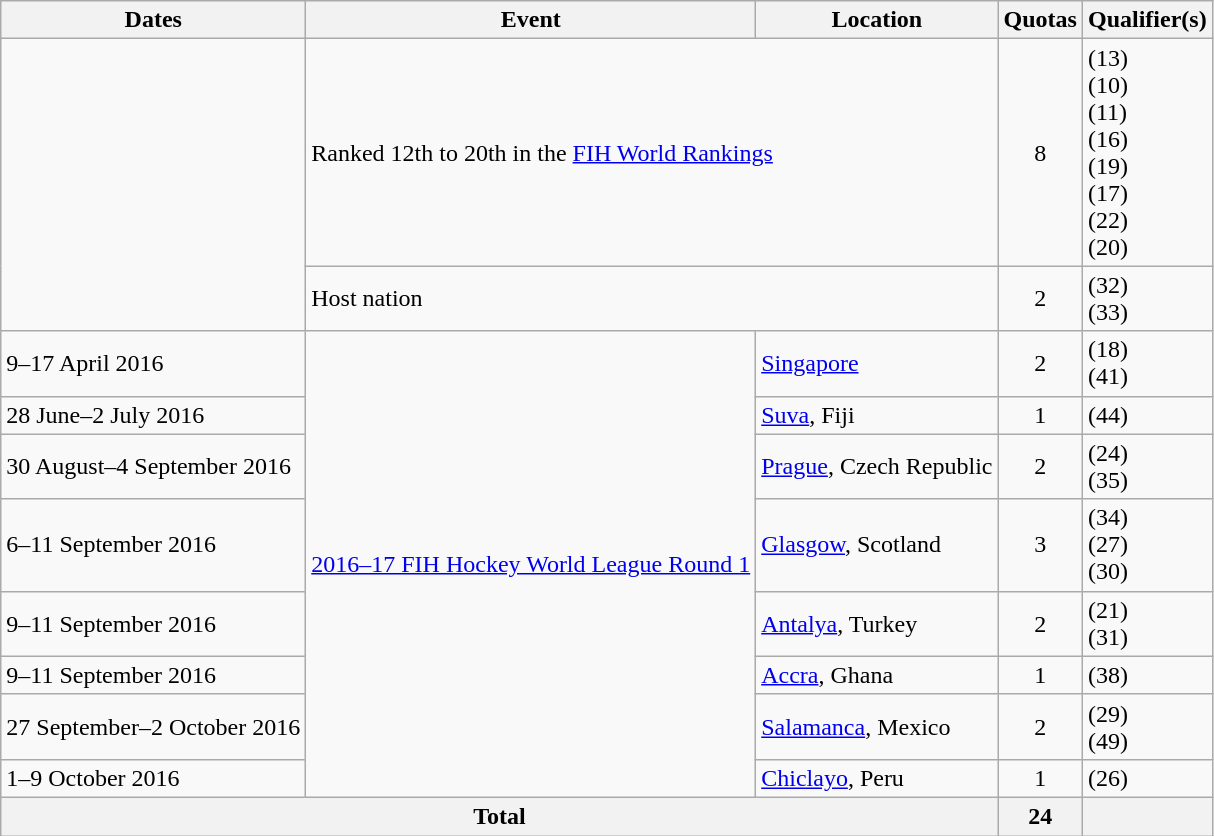<table class=wikitable>
<tr>
<th>Dates</th>
<th>Event</th>
<th>Location</th>
<th>Quotas</th>
<th>Qualifier(s)</th>
</tr>
<tr>
<td rowspan=2></td>
<td colspan=2>Ranked 12th to 20th in the <a href='#'>FIH World Rankings</a></td>
<td align=center>8</td>
<td> (13)<br> (10)<br> (11)<br> (16)<br> (19)<br> (17)<br> (22)<br> (20)</td>
</tr>
<tr>
<td colspan=2>Host nation</td>
<td align=center>2</td>
<td> (32)<br> (33)</td>
</tr>
<tr>
<td>9–17 April 2016</td>
<td rowspan=8><a href='#'>2016–17 FIH Hockey World League Round 1</a></td>
<td><a href='#'>Singapore</a></td>
<td align=center>2</td>
<td> (18)<br> (41)</td>
</tr>
<tr>
<td>28 June–2 July 2016</td>
<td><a href='#'>Suva</a>, Fiji</td>
<td align=center>1</td>
<td> (44)</td>
</tr>
<tr>
<td>30 August–4 September 2016</td>
<td><a href='#'>Prague</a>, Czech Republic</td>
<td align=center>2</td>
<td> (24)<br> (35)</td>
</tr>
<tr>
<td>6–11 September 2016</td>
<td><a href='#'>Glasgow</a>, Scotland</td>
<td align=center>3</td>
<td> (34)<br> (27)<br> (30)</td>
</tr>
<tr>
<td>9–11 September 2016</td>
<td><a href='#'>Antalya</a>, Turkey</td>
<td align=center>2</td>
<td> (21)<br> (31)</td>
</tr>
<tr>
<td>9–11 September 2016</td>
<td><a href='#'>Accra</a>, Ghana</td>
<td align=center>1</td>
<td> (38)</td>
</tr>
<tr>
<td>27 September–2 October 2016</td>
<td><a href='#'>Salamanca</a>, Mexico</td>
<td align=center>2</td>
<td> (29)<br> (49)</td>
</tr>
<tr>
<td>1–9 October 2016</td>
<td><a href='#'>Chiclayo</a>, Peru</td>
<td align=center>1</td>
<td> (26)</td>
</tr>
<tr>
<th colspan="3">Total</th>
<th>24</th>
<th></th>
</tr>
</table>
